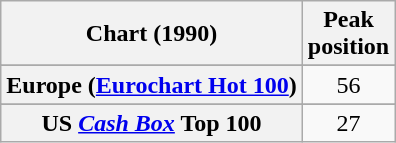<table class="wikitable sortable plainrowheaders" style="text-align:center">
<tr>
<th scope="col">Chart (1990)</th>
<th scope="col">Peak<br>position</th>
</tr>
<tr>
</tr>
<tr>
</tr>
<tr>
</tr>
<tr>
</tr>
<tr>
<th scope="row">Europe (<a href='#'>Eurochart Hot 100</a>)</th>
<td>56</td>
</tr>
<tr>
</tr>
<tr>
</tr>
<tr>
</tr>
<tr>
</tr>
<tr>
</tr>
<tr>
</tr>
<tr>
</tr>
<tr>
</tr>
<tr>
</tr>
<tr>
</tr>
<tr>
</tr>
<tr>
</tr>
<tr>
<th scope="row">US <em><a href='#'>Cash Box</a></em> Top 100</th>
<td>27</td>
</tr>
</table>
